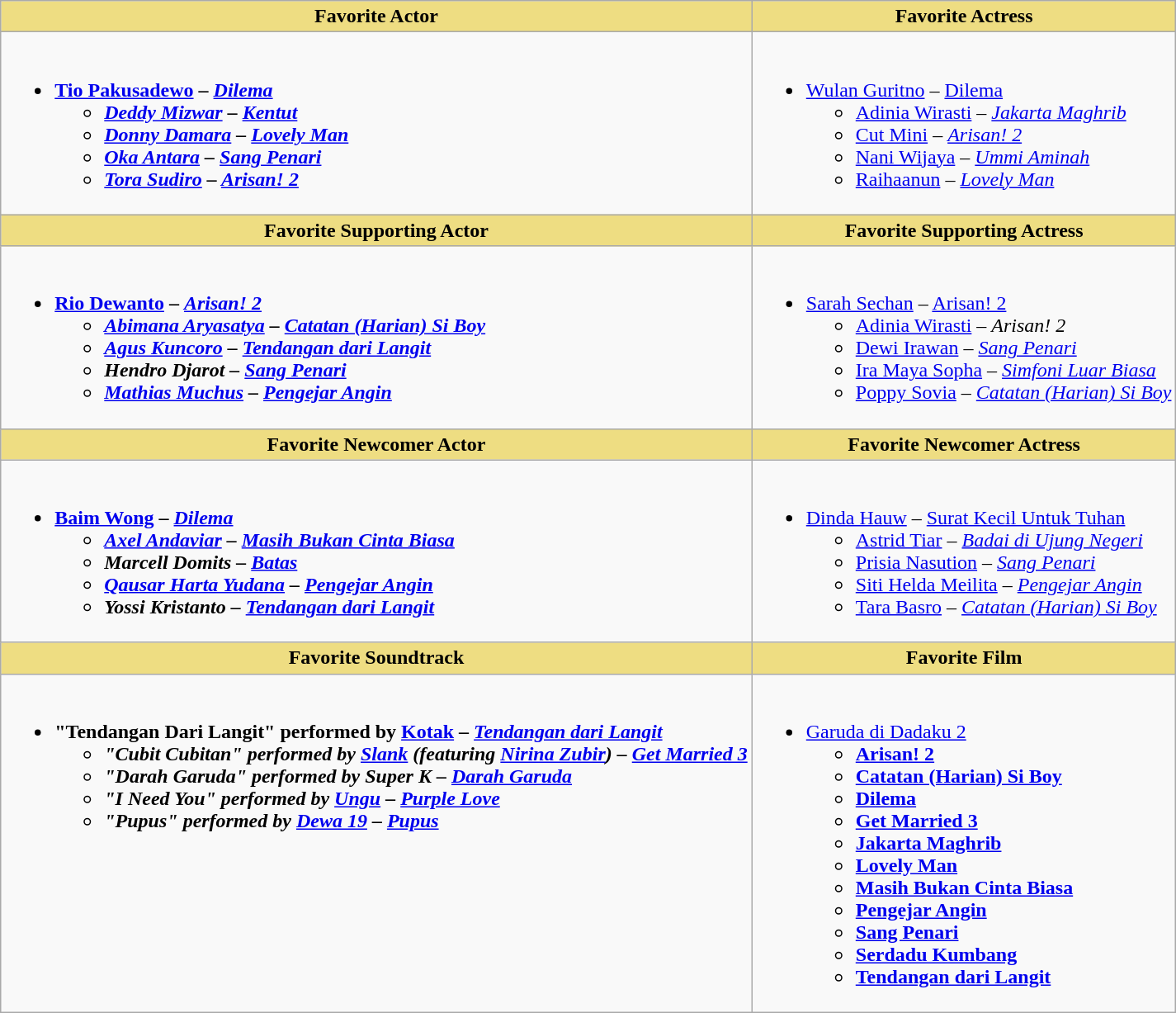<table class=wikitable style="width="100%">
<tr>
<th style="background:#EEDD82;" ! style="width="50%"><strong>Favorite Actor</strong></th>
<th style="background:#EEDD82;" ! style="width="50%"><strong>Favorite Actress</strong></th>
</tr>
<tr>
<td valign="top"><br><ul><li><strong><a href='#'>Tio Pakusadewo</a> – <em><a href='#'>Dilema</a><strong><em><ul><li><a href='#'>Deddy Mizwar</a> – </em><a href='#'>Kentut</a><em></li><li><a href='#'>Donny Damara</a> – </em><a href='#'>Lovely Man</a><em></li><li><a href='#'>Oka Antara</a> – </em><a href='#'>Sang Penari</a><em></li><li><a href='#'>Tora Sudiro</a> – </em><a href='#'>Arisan! 2</a><em></li></ul></li></ul></td>
<td valign="top"><br><ul><li></strong><a href='#'>Wulan Guritno</a> – </em><a href='#'>Dilema</a></em></strong><ul><li><a href='#'>Adinia Wirasti</a> – <em><a href='#'>Jakarta Maghrib</a></em></li><li><a href='#'>Cut Mini</a> – <em><a href='#'>Arisan! 2</a></em></li><li><a href='#'>Nani Wijaya</a> – <em><a href='#'>Ummi Aminah</a></em></li><li><a href='#'>Raihaanun</a> – <em><a href='#'>Lovely Man</a></em></li></ul></li></ul></td>
</tr>
<tr>
<th style="background:#EEDD82;" ! style="width="50%"><strong>Favorite Supporting Actor</strong></th>
<th style="background:#EEDD82;" ! style="width="50%"><strong>Favorite Supporting Actress</strong></th>
</tr>
<tr>
<td valign="top"><br><ul><li><strong><a href='#'>Rio Dewanto</a> – <em><a href='#'>Arisan! 2</a><strong><em><ul><li><a href='#'>Abimana Aryasatya</a> – </em><a href='#'>Catatan (Harian) Si Boy</a><em></li><li><a href='#'>Agus Kuncoro</a> – </em><a href='#'>Tendangan dari Langit</a><em></li><li>Hendro Djarot – </em><a href='#'>Sang Penari</a><em></li><li><a href='#'>Mathias Muchus</a> – </em><a href='#'>Pengejar Angin</a><em></li></ul></li></ul></td>
<td valign="top"><br><ul><li></strong><a href='#'>Sarah Sechan</a> – </em><a href='#'>Arisan! 2</a></em></strong><ul><li><a href='#'>Adinia Wirasti</a> – <em>Arisan! 2</em></li><li><a href='#'>Dewi Irawan</a> – <em><a href='#'>Sang Penari</a></em></li><li><a href='#'>Ira Maya Sopha</a> – <em><a href='#'>Simfoni Luar Biasa</a></em></li><li><a href='#'>Poppy Sovia</a> – <em><a href='#'>Catatan (Harian) Si Boy</a></em></li></ul></li></ul></td>
</tr>
<tr>
<th style="background:#EEDD82;" ! style="width="50%"><strong>Favorite Newcomer Actor</strong></th>
<th style="background:#EEDD82;" ! style="width="50%"><strong>Favorite Newcomer Actress</strong></th>
</tr>
<tr>
<td valign="top"><br><ul><li><strong><a href='#'>Baim Wong</a> – <em><a href='#'>Dilema</a><strong><em><ul><li><a href='#'>Axel Andaviar</a> – </em><a href='#'>Masih Bukan Cinta Biasa</a><em></li><li>Marcell Domits – </em><a href='#'>Batas</a><em></li><li><a href='#'>Qausar Harta Yudana</a> – </em><a href='#'>Pengejar Angin</a><em></li><li>Yossi Kristanto – </em><a href='#'>Tendangan dari Langit</a><em></li></ul></li></ul></td>
<td valign="top"><br><ul><li></strong><a href='#'>Dinda Hauw</a> – </em><a href='#'>Surat Kecil Untuk Tuhan</a></em></strong><ul><li><a href='#'>Astrid Tiar</a> – <em><a href='#'>Badai di Ujung Negeri</a></em></li><li><a href='#'>Prisia Nasution</a> – <em><a href='#'>Sang Penari</a></em></li><li><a href='#'>Siti Helda Meilita</a> – <em><a href='#'>Pengejar Angin</a></em></li><li><a href='#'>Tara Basro</a> – <em><a href='#'>Catatan (Harian) Si Boy</a></em></li></ul></li></ul></td>
</tr>
<tr>
<th style="background:#EEDD82;" ! style="width="50%"><strong>Favorite Soundtrack</strong></th>
<th style="background:#EEDD82;" ! style="width="50%"><strong>Favorite Film</strong></th>
</tr>
<tr>
<td valign="top"><br><ul><li><strong>"Tendangan Dari Langit" performed by <a href='#'>Kotak</a> – <em><a href='#'>Tendangan dari Langit</a><strong><em><ul><li>"Cubit Cubitan" performed by <a href='#'>Slank</a> (featuring <a href='#'>Nirina Zubir</a>) – </em><a href='#'>Get Married 3</a><em></li><li>"Darah Garuda" performed by Super K – </em><a href='#'>Darah Garuda</a><em></li><li>"I Need You" performed by <a href='#'>Ungu</a> – </em><a href='#'>Purple Love</a><em></li><li>"Pupus" performed by <a href='#'>Dewa 19</a> – </em><a href='#'>Pupus</a><em></li></ul></li></ul></td>
<td valign="top"><br><ul><li></em></strong><a href='#'>Garuda di Dadaku 2</a><strong><em><ul><li></em><a href='#'>Arisan! 2</a><em></li><li></em><a href='#'>Catatan (Harian) Si Boy</a><em></li><li></em><a href='#'>Dilema</a><em></li><li></em><a href='#'>Get Married 3</a><em></li><li></em><a href='#'>Jakarta Maghrib</a><em></li><li></em><a href='#'>Lovely Man</a><em></li><li></em><a href='#'>Masih Bukan Cinta Biasa</a><em></li><li></em><a href='#'>Pengejar Angin</a><em></li><li></em><a href='#'>Sang Penari</a><em></li><li></em><a href='#'>Serdadu Kumbang</a><em></li><li></em><a href='#'>Tendangan dari Langit</a><em></li></ul></li></ul></td>
</tr>
</table>
